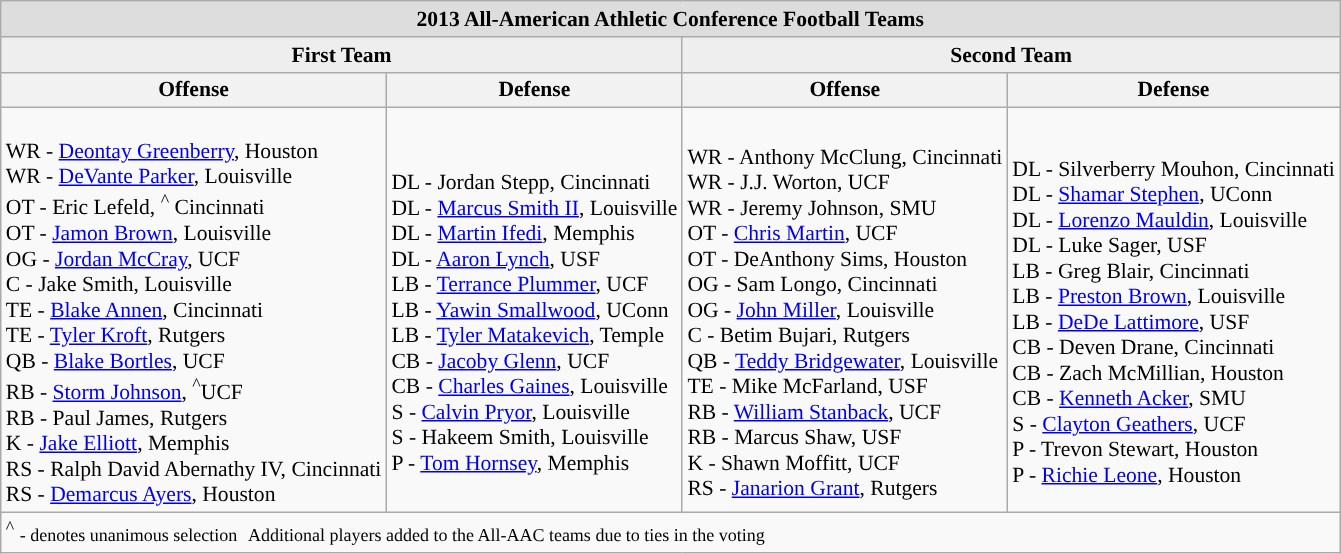<table class="wikitable" style="white-space:nowrap; font-size:90%;">
<tr>
<td colspan="4" style="text-align:center; background:#ddd;"><strong>2013 All-American Athletic Conference Football Teams</strong></td>
</tr>
<tr>
<td colspan="2" style="text-align:center; background:#eee;"><strong>First Team</strong></td>
<td colspan="2" style="text-align:center; background:#eee;"><strong>Second Team</strong></td>
</tr>
<tr>
<th>Offense</th>
<th>Defense</th>
<th>Offense</th>
<th>Defense</th>
</tr>
<tr>
<td><br>WR - <a href='#'>Deontay Greenberry</a>, Houston<br>
WR - <a href='#'>DeVante Parker</a>, Louisville<br>
OT - Eric Lefeld, <sup>^</sup> Cincinnati<br>
OT - <a href='#'>Jamon Brown</a>, Louisville<br>
OG - <a href='#'>Jordan McCray</a>, UCF<br>
C - Jake Smith, Louisville<br>
TE - <a href='#'>Blake Annen</a>, Cincinnati<br>
TE - <a href='#'>Tyler Kroft</a>, Rutgers<br>
QB - <a href='#'>Blake Bortles</a>, UCF<br>
RB - <a href='#'>Storm Johnson</a>, <sup>^</sup>UCF<br>
RB - Paul James, Rutgers<br>
K - <a href='#'>Jake Elliott</a>, Memphis<br>
RS - Ralph David Abernathy IV, Cincinnati<br>
RS - <a href='#'>Demarcus Ayers</a>, Houston<br></td>
<td><br>DL - Jordan Stepp, Cincinnati<br>
DL - <a href='#'>Marcus Smith II</a>, Louisville<br>
DL - <a href='#'>Martin Ifedi</a>, Memphis<br>
DL - <a href='#'>Aaron Lynch</a>, USF<br>
LB - <a href='#'>Terrance Plummer</a>, UCF<br>
LB - <a href='#'>Yawin Smallwood</a>, UConn<br>
LB - <a href='#'>Tyler Matakevich</a>, Temple<br>
CB - <a href='#'>Jacoby Glenn</a>, UCF<br>
CB - <a href='#'>Charles Gaines</a>, Louisville<br>
S - <a href='#'>Calvin Pryor</a>, Louisville<br>
S - Hakeem Smith, Louisville<br>
P - <a href='#'>Tom Hornsey</a>, Memphis<br></td>
<td><br>WR - Anthony McClung, Cincinnati<br>
WR - J.J. Worton, UCF<br>
WR - Jeremy Johnson, SMU<br>
OT - <a href='#'>Chris Martin</a>, UCF<br>
OT - DeAnthony Sims, Houston<br>
OG - Sam Longo, Cincinnati<br>
OG - <a href='#'>John Miller</a>, Louisville<br>
C - Betim Bujari, Rutgers<br>
QB - <a href='#'>Teddy Bridgewater</a>, Louisville<br>
TE - Mike McFarland, USF<br>
RB - <a href='#'>William Stanback</a>, UCF<br>
RB - Marcus Shaw, USF<br>
K - Shawn Moffitt, UCF<br>
RS - <a href='#'>Janarion Grant</a>, Rutgers<br></td>
<td><br>DL - Silverberry Mouhon, Cincinnati<br>
DL - <a href='#'>Shamar Stephen</a>, UConn<br>
DL - <a href='#'>Lorenzo Mauldin</a>, Louisville<br>
DL - Luke Sager, USF<br>
LB - Greg Blair, Cincinnati<br>
LB - <a href='#'>Preston Brown</a>, Louisville<br>
LB - <a href='#'>DeDe Lattimore</a>, USF<br>
CB - Deven Drane, Cincinnati<br>
CB - Zach McMillian, Houston<br>
CB - <a href='#'>Kenneth Acker</a>, SMU<br>
S - <a href='#'>Clayton Geathers</a>, UCF<br>
P - Trevon Stewart, Houston<br>
P - <a href='#'>Richie Leone</a>, Houston<br></td>
</tr>
<tr>
<td colspan="4" style="text-align:left;"><sup>^</sup> <small>- denotes unanimous selection</small>  <small>Additional players added to the All-AAC teams due to ties in the voting</small></td>
</tr>
</table>
